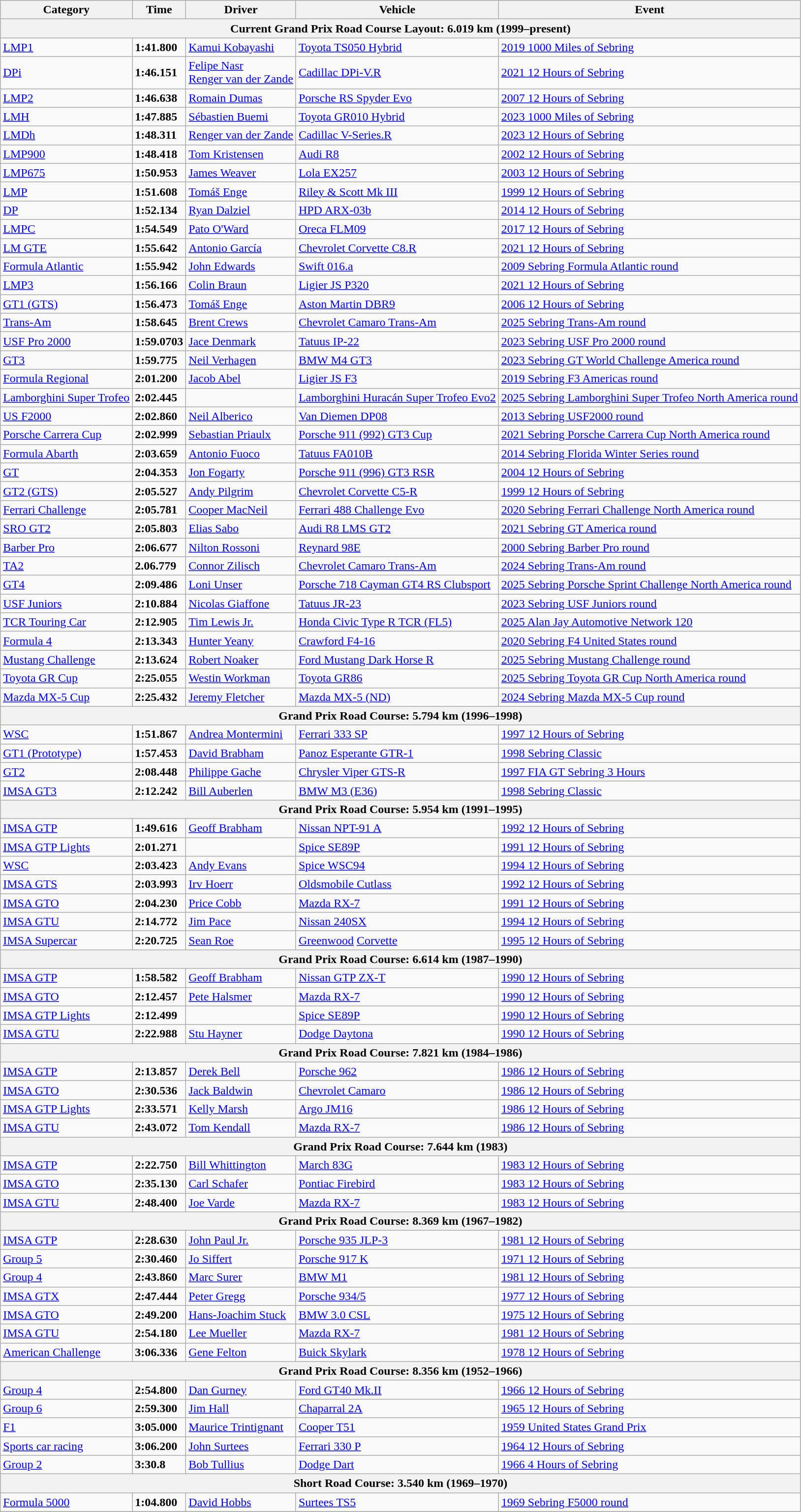<table class="wikitable">
<tr>
<th>Category</th>
<th>Time</th>
<th>Driver</th>
<th>Vehicle</th>
<th>Event</th>
</tr>
<tr>
<th colspan=5>Current Grand Prix Road Course Layout: 6.019 km (1999–present)</th>
</tr>
<tr>
<td><a href='#'>LMP1</a></td>
<td><strong>1:41.800</strong></td>
<td><a href='#'>Kamui Kobayashi</a></td>
<td><a href='#'>Toyota TS050 Hybrid</a></td>
<td><a href='#'>2019 1000 Miles of Sebring</a></td>
</tr>
<tr>
<td><a href='#'>DPi</a></td>
<td><strong>1:46.151</strong></td>
<td><a href='#'>Felipe Nasr</a><br><a href='#'>Renger van der Zande</a></td>
<td><a href='#'>Cadillac DPi-V.R</a></td>
<td><a href='#'>2021 12 Hours of Sebring</a></td>
</tr>
<tr>
<td><a href='#'>LMP2</a></td>
<td><strong>1:46.638</strong></td>
<td><a href='#'>Romain Dumas</a></td>
<td><a href='#'>Porsche RS Spyder Evo</a></td>
<td><a href='#'>2007 12 Hours of Sebring</a></td>
</tr>
<tr>
<td><a href='#'>LMH</a></td>
<td><strong>1:47.885</strong></td>
<td><a href='#'>Sébastien Buemi</a></td>
<td><a href='#'>Toyota GR010 Hybrid</a></td>
<td><a href='#'>2023 1000 Miles of Sebring</a></td>
</tr>
<tr>
<td><a href='#'>LMDh</a></td>
<td><strong>1:48.311</strong></td>
<td><a href='#'>Renger van der Zande</a></td>
<td><a href='#'>Cadillac V-Series.R</a></td>
<td><a href='#'>2023 12 Hours of Sebring</a></td>
</tr>
<tr>
<td><a href='#'>LMP900</a></td>
<td><strong>1:48.418</strong></td>
<td><a href='#'>Tom Kristensen</a></td>
<td><a href='#'>Audi R8</a></td>
<td><a href='#'>2002 12 Hours of Sebring</a></td>
</tr>
<tr>
<td><a href='#'>LMP675</a></td>
<td><strong>1:50.953</strong></td>
<td><a href='#'>James Weaver</a></td>
<td><a href='#'>Lola EX257</a></td>
<td><a href='#'>2003 12 Hours of Sebring</a></td>
</tr>
<tr>
<td><a href='#'>LMP</a></td>
<td><strong>1:51.608</strong></td>
<td><a href='#'>Tomáš Enge</a></td>
<td><a href='#'>Riley & Scott Mk III</a></td>
<td><a href='#'>1999 12 Hours of Sebring</a></td>
</tr>
<tr>
<td><a href='#'>DP</a></td>
<td><strong>1:52.134</strong></td>
<td><a href='#'>Ryan Dalziel</a></td>
<td><a href='#'>HPD ARX-03b</a></td>
<td><a href='#'>2014 12 Hours of Sebring</a></td>
</tr>
<tr>
<td><a href='#'>LMPC</a></td>
<td><strong>1:54.549</strong></td>
<td><a href='#'>Pato O'Ward</a></td>
<td><a href='#'>Oreca FLM09</a></td>
<td><a href='#'>2017 12 Hours of Sebring</a></td>
</tr>
<tr>
<td><a href='#'>LM GTE</a></td>
<td><strong>1:55.642</strong></td>
<td><a href='#'>Antonio García</a></td>
<td><a href='#'>Chevrolet Corvette C8.R</a></td>
<td><a href='#'>2021 12 Hours of Sebring</a></td>
</tr>
<tr>
<td><a href='#'>Formula Atlantic</a></td>
<td><strong>1:55.942</strong></td>
<td><a href='#'>John Edwards</a></td>
<td><a href='#'>Swift 016.a</a></td>
<td><a href='#'>2009 Sebring Formula Atlantic round</a></td>
</tr>
<tr>
<td><a href='#'>LMP3</a></td>
<td><strong>1:56.166</strong></td>
<td><a href='#'>Colin Braun</a></td>
<td><a href='#'>Ligier JS P320</a></td>
<td><a href='#'>2021 12 Hours of Sebring</a></td>
</tr>
<tr>
<td><a href='#'>GT1 (GTS)</a></td>
<td><strong>1:56.473</strong></td>
<td><a href='#'>Tomáš Enge</a></td>
<td><a href='#'>Aston Martin DBR9</a></td>
<td><a href='#'>2006 12 Hours of Sebring</a></td>
</tr>
<tr>
<td><a href='#'>Trans-Am</a></td>
<td><strong>1:58.645</strong></td>
<td><a href='#'>Brent Crews</a></td>
<td><a href='#'>Chevrolet Camaro Trans-Am</a></td>
<td><a href='#'>2025 Sebring Trans-Am round</a></td>
</tr>
<tr>
<td><a href='#'>USF Pro 2000</a></td>
<td><strong>1:59.0703</strong></td>
<td><a href='#'>Jace Denmark</a></td>
<td><a href='#'>Tatuus IP-22</a></td>
<td><a href='#'>2023 Sebring USF Pro 2000 round</a></td>
</tr>
<tr>
<td><a href='#'>GT3</a></td>
<td><strong>1:59.775</strong></td>
<td><a href='#'>Neil Verhagen</a></td>
<td><a href='#'>BMW M4 GT3</a></td>
<td><a href='#'>2023 Sebring GT World Challenge America round</a></td>
</tr>
<tr>
<td><a href='#'>Formula Regional</a></td>
<td><strong>2:01.200</strong></td>
<td><a href='#'>Jacob Abel</a></td>
<td><a href='#'>Ligier JS F3</a></td>
<td><a href='#'>2019 Sebring F3 Americas round</a></td>
</tr>
<tr>
<td><a href='#'>Lamborghini Super Trofeo</a></td>
<td><strong>2:02.445</strong></td>
<td></td>
<td><a href='#'>Lamborghini Huracán Super Trofeo Evo2</a></td>
<td><a href='#'>2025 Sebring Lamborghini Super Trofeo North America round</a></td>
</tr>
<tr>
<td><a href='#'>US F2000</a></td>
<td><strong>2:02.860</strong></td>
<td><a href='#'>Neil Alberico</a></td>
<td><a href='#'>Van Diemen DP08</a></td>
<td><a href='#'>2013 Sebring USF2000 round</a></td>
</tr>
<tr>
<td><a href='#'>Porsche Carrera Cup</a></td>
<td><strong>2:02.999</strong></td>
<td><a href='#'>Sebastian Priaulx</a></td>
<td><a href='#'>Porsche 911 (992) GT3 Cup</a></td>
<td><a href='#'>2021 Sebring Porsche Carrera Cup North America round</a></td>
</tr>
<tr>
<td><a href='#'>Formula Abarth</a></td>
<td><strong>2:03.659</strong></td>
<td><a href='#'>Antonio Fuoco</a></td>
<td><a href='#'>Tatuus FA010B</a></td>
<td><a href='#'>2014 Sebring Florida Winter Series round</a></td>
</tr>
<tr>
<td><a href='#'>GT</a></td>
<td><strong>2:04.353</strong></td>
<td><a href='#'>Jon Fogarty</a></td>
<td><a href='#'>Porsche 911 (996) GT3 RSR</a></td>
<td><a href='#'>2004 12 Hours of Sebring</a></td>
</tr>
<tr>
<td><a href='#'>GT2 (GTS)</a></td>
<td><strong>2:05.527</strong></td>
<td><a href='#'>Andy Pilgrim</a></td>
<td><a href='#'>Chevrolet Corvette C5-R</a></td>
<td><a href='#'>1999 12 Hours of Sebring</a></td>
</tr>
<tr>
<td><a href='#'>Ferrari Challenge</a></td>
<td><strong>2:05.781</strong></td>
<td><a href='#'>Cooper MacNeil</a></td>
<td><a href='#'>Ferrari 488 Challenge Evo</a></td>
<td><a href='#'>2020 Sebring Ferrari Challenge North America round</a></td>
</tr>
<tr>
<td><a href='#'>SRO GT2</a></td>
<td><strong>2:05.803</strong></td>
<td><a href='#'>Elias Sabo</a></td>
<td><a href='#'>Audi R8 LMS GT2</a></td>
<td><a href='#'>2021 Sebring GT America round</a></td>
</tr>
<tr>
<td><a href='#'>Barber Pro</a></td>
<td><strong>2:06.677</strong></td>
<td><a href='#'>Nilton Rossoni</a></td>
<td><a href='#'>Reynard 98E</a></td>
<td><a href='#'>2000 Sebring Barber Pro round</a></td>
</tr>
<tr>
<td><a href='#'>TA2</a></td>
<td><strong>2.06.779</strong></td>
<td><a href='#'>Connor Zilisch</a></td>
<td><a href='#'>Chevrolet Camaro Trans-Am</a></td>
<td><a href='#'>2024 Sebring Trans-Am round</a></td>
</tr>
<tr>
<td><a href='#'>GT4</a></td>
<td><strong>2:09.486</strong></td>
<td><a href='#'>Loni Unser</a></td>
<td><a href='#'>Porsche 718 Cayman GT4 RS Clubsport</a></td>
<td><a href='#'>2025 Sebring Porsche Sprint Challenge North America round</a></td>
</tr>
<tr>
<td><a href='#'>USF Juniors</a></td>
<td><strong>2:10.884</strong></td>
<td><a href='#'>Nicolas Giaffone</a></td>
<td><a href='#'>Tatuus JR-23</a></td>
<td><a href='#'>2023 Sebring USF Juniors round</a></td>
</tr>
<tr>
<td><a href='#'>TCR Touring Car</a></td>
<td><strong>2:12.905</strong></td>
<td><a href='#'>Tim Lewis Jr.</a></td>
<td><a href='#'>Honda Civic Type R TCR (FL5)</a></td>
<td><a href='#'>2025 Alan Jay Automotive Network 120</a></td>
</tr>
<tr>
<td><a href='#'>Formula 4</a></td>
<td><strong>2:13.343</strong></td>
<td><a href='#'>Hunter Yeany</a></td>
<td><a href='#'>Crawford F4-16</a></td>
<td><a href='#'>2020 Sebring F4 United States round</a></td>
</tr>
<tr>
<td><a href='#'>Mustang Challenge</a></td>
<td><strong>2:13.624</strong></td>
<td><a href='#'>Robert Noaker</a></td>
<td><a href='#'>Ford Mustang Dark Horse R</a></td>
<td><a href='#'>2025 Sebring Mustang Challenge round</a></td>
</tr>
<tr>
<td><a href='#'>Toyota GR Cup</a></td>
<td><strong>2:25.055</strong></td>
<td><a href='#'>Westin Workman</a></td>
<td><a href='#'>Toyota GR86</a></td>
<td><a href='#'>2025 Sebring Toyota GR Cup North America round</a></td>
</tr>
<tr>
<td><a href='#'>Mazda MX-5 Cup</a></td>
<td><strong>2:25.432</strong></td>
<td><a href='#'>Jeremy Fletcher</a></td>
<td><a href='#'>Mazda MX-5 (ND)</a></td>
<td><a href='#'>2024 Sebring Mazda MX-5 Cup round</a></td>
</tr>
<tr>
<th colspan=5>Grand Prix Road Course: 5.794 km (1996–1998)</th>
</tr>
<tr>
<td><a href='#'>WSC</a></td>
<td><strong>1:51.867</strong></td>
<td><a href='#'>Andrea Montermini</a></td>
<td><a href='#'>Ferrari 333 SP</a></td>
<td><a href='#'>1997 12 Hours of Sebring</a></td>
</tr>
<tr>
<td><a href='#'>GT1 (Prototype)</a></td>
<td><strong>1:57.453</strong></td>
<td><a href='#'>David Brabham</a></td>
<td><a href='#'>Panoz Esperante GTR-1</a></td>
<td><a href='#'>1998 Sebring Classic</a></td>
</tr>
<tr>
<td><a href='#'>GT2</a></td>
<td><strong>2:08.448</strong></td>
<td><a href='#'>Philippe Gache</a></td>
<td><a href='#'>Chrysler Viper GTS-R</a></td>
<td><a href='#'>1997 FIA GT Sebring 3 Hours</a></td>
</tr>
<tr>
<td><a href='#'>IMSA GT3</a></td>
<td><strong>2:12.242</strong></td>
<td><a href='#'>Bill Auberlen</a></td>
<td><a href='#'>BMW M3 (E36)</a></td>
<td><a href='#'>1998 Sebring Classic</a></td>
</tr>
<tr>
<th colspan=5>Grand Prix Road Course: 5.954 km (1991–1995)</th>
</tr>
<tr>
<td><a href='#'>IMSA GTP</a></td>
<td><strong>1:49.616</strong></td>
<td><a href='#'>Geoff Brabham</a></td>
<td><a href='#'>Nissan NPT-91 A</a></td>
<td><a href='#'>1992 12 Hours of Sebring</a></td>
</tr>
<tr>
<td><a href='#'>IMSA GTP Lights</a></td>
<td><strong>2:01.271</strong></td>
<td></td>
<td><a href='#'>Spice SE89P</a></td>
<td><a href='#'>1991 12 Hours of Sebring</a></td>
</tr>
<tr>
<td><a href='#'>WSC</a></td>
<td><strong>2:03.423</strong></td>
<td><a href='#'>Andy Evans</a></td>
<td><a href='#'>Spice WSC94</a></td>
<td><a href='#'>1994 12 Hours of Sebring</a></td>
</tr>
<tr>
<td><a href='#'>IMSA GTS</a></td>
<td><strong>2:03.993</strong></td>
<td><a href='#'>Irv Hoerr</a></td>
<td><a href='#'>Oldsmobile Cutlass</a></td>
<td><a href='#'>1992 12 Hours of Sebring</a></td>
</tr>
<tr>
<td><a href='#'>IMSA GTO</a></td>
<td><strong>2:04.230</strong></td>
<td><a href='#'>Price Cobb</a></td>
<td><a href='#'>Mazda RX-7</a></td>
<td><a href='#'>1991 12 Hours of Sebring</a></td>
</tr>
<tr>
<td><a href='#'>IMSA GTU</a></td>
<td><strong>2:14.772</strong></td>
<td><a href='#'>Jim Pace</a></td>
<td><a href='#'>Nissan 240SX</a></td>
<td><a href='#'>1994 12 Hours of Sebring</a></td>
</tr>
<tr>
<td><a href='#'>IMSA Supercar</a></td>
<td><strong>2:20.725</strong></td>
<td><a href='#'>Sean Roe</a></td>
<td><a href='#'>Greenwood</a> <a href='#'>Corvette</a></td>
<td><a href='#'>1995 12 Hours of Sebring</a></td>
</tr>
<tr>
<th colspan=5>Grand Prix Road Course: 6.614 km (1987–1990)</th>
</tr>
<tr>
<td><a href='#'>IMSA GTP</a></td>
<td><strong>1:58.582</strong></td>
<td><a href='#'>Geoff Brabham</a></td>
<td><a href='#'>Nissan GTP ZX-T</a></td>
<td><a href='#'>1990 12 Hours of Sebring</a></td>
</tr>
<tr>
<td><a href='#'>IMSA GTO</a></td>
<td><strong>2:12.457</strong></td>
<td><a href='#'>Pete Halsmer</a></td>
<td><a href='#'>Mazda RX-7</a></td>
<td><a href='#'>1990 12 Hours of Sebring</a></td>
</tr>
<tr>
<td><a href='#'>IMSA GTP Lights</a></td>
<td><strong>2:12.499</strong></td>
<td></td>
<td><a href='#'>Spice SE89P</a></td>
<td><a href='#'>1990 12 Hours of Sebring</a></td>
</tr>
<tr>
<td><a href='#'>IMSA GTU</a></td>
<td><strong>2:22.988</strong></td>
<td><a href='#'>Stu Hayner</a></td>
<td><a href='#'>Dodge Daytona</a></td>
<td><a href='#'>1990 12 Hours of Sebring</a></td>
</tr>
<tr>
<th colspan=5>Grand Prix Road Course: 7.821 km (1984–1986)</th>
</tr>
<tr>
<td><a href='#'>IMSA GTP</a></td>
<td><strong>2:13.857</strong></td>
<td><a href='#'>Derek Bell</a></td>
<td><a href='#'>Porsche 962</a></td>
<td><a href='#'>1986 12 Hours of Sebring</a></td>
</tr>
<tr>
<td><a href='#'>IMSA GTO</a></td>
<td><strong>2:30.536</strong></td>
<td><a href='#'>Jack Baldwin</a></td>
<td><a href='#'>Chevrolet Camaro</a></td>
<td><a href='#'>1986 12 Hours of Sebring</a></td>
</tr>
<tr>
<td><a href='#'>IMSA GTP Lights</a></td>
<td><strong>2:33.571</strong></td>
<td><a href='#'>Kelly Marsh</a></td>
<td><a href='#'>Argo JM16</a></td>
<td><a href='#'>1986 12 Hours of Sebring</a></td>
</tr>
<tr>
<td><a href='#'>IMSA GTU</a></td>
<td><strong>2:43.072</strong></td>
<td><a href='#'>Tom Kendall</a></td>
<td><a href='#'>Mazda RX-7</a></td>
<td><a href='#'>1986 12 Hours of Sebring</a></td>
</tr>
<tr>
<th colspan=5>Grand Prix Road Course: 7.644 km (1983)</th>
</tr>
<tr>
<td><a href='#'>IMSA GTP</a></td>
<td><strong>2:22.750</strong></td>
<td><a href='#'>Bill Whittington</a></td>
<td><a href='#'>March 83G</a></td>
<td><a href='#'>1983 12 Hours of Sebring</a></td>
</tr>
<tr>
<td><a href='#'>IMSA GTO</a></td>
<td><strong>2:35.130</strong></td>
<td><a href='#'>Carl Schafer</a></td>
<td><a href='#'>Pontiac Firebird</a></td>
<td><a href='#'>1983 12 Hours of Sebring</a></td>
</tr>
<tr>
<td><a href='#'>IMSA GTU</a></td>
<td><strong>2:48.400</strong></td>
<td><a href='#'>Joe Varde</a></td>
<td><a href='#'>Mazda RX-7</a></td>
<td><a href='#'>1983 12 Hours of Sebring</a></td>
</tr>
<tr>
<th colspan=5>Grand Prix Road Course: 8.369 km (1967–1982)</th>
</tr>
<tr>
<td><a href='#'>IMSA GTP</a></td>
<td><strong>2:28.630</strong></td>
<td><a href='#'>John Paul Jr.</a></td>
<td><a href='#'>Porsche 935 JLP-3</a></td>
<td><a href='#'>1981 12 Hours of Sebring</a></td>
</tr>
<tr>
<td><a href='#'>Group 5</a></td>
<td><strong>2:30.460</strong></td>
<td><a href='#'>Jo Siffert</a></td>
<td><a href='#'>Porsche 917 K</a></td>
<td><a href='#'>1971 12 Hours of Sebring</a></td>
</tr>
<tr>
<td><a href='#'>Group 4</a></td>
<td><strong>2:43.860</strong></td>
<td><a href='#'>Marc Surer</a></td>
<td><a href='#'>BMW M1</a></td>
<td><a href='#'>1981 12 Hours of Sebring</a></td>
</tr>
<tr>
<td><a href='#'>IMSA GTX</a></td>
<td><strong>2:47.444</strong></td>
<td><a href='#'>Peter Gregg</a></td>
<td><a href='#'>Porsche 934/5</a></td>
<td><a href='#'>1977 12 Hours of Sebring</a></td>
</tr>
<tr>
<td><a href='#'>IMSA GTO</a></td>
<td><strong>2:49.200</strong></td>
<td><a href='#'>Hans-Joachim Stuck</a></td>
<td><a href='#'>BMW 3.0 CSL</a></td>
<td><a href='#'>1975 12 Hours of Sebring</a></td>
</tr>
<tr>
<td><a href='#'>IMSA GTU</a></td>
<td><strong>2:54.180</strong></td>
<td><a href='#'>Lee Mueller</a></td>
<td><a href='#'>Mazda RX-7</a></td>
<td><a href='#'>1981 12 Hours of Sebring</a></td>
</tr>
<tr>
<td><a href='#'>American Challenge</a></td>
<td><strong>3:06.336</strong></td>
<td><a href='#'>Gene Felton</a></td>
<td><a href='#'>Buick Skylark</a></td>
<td><a href='#'>1978 12 Hours of Sebring</a></td>
</tr>
<tr>
<th colspan=5>Grand Prix Road Course: 8.356 km (1952–1966)</th>
</tr>
<tr>
<td><a href='#'>Group 4</a></td>
<td><strong>2:54.800</strong></td>
<td><a href='#'>Dan Gurney</a></td>
<td><a href='#'>Ford GT40 Mk.II</a></td>
<td><a href='#'>1966 12 Hours of Sebring</a></td>
</tr>
<tr>
<td><a href='#'>Group 6</a></td>
<td><strong>2:59.300</strong></td>
<td><a href='#'>Jim Hall</a></td>
<td><a href='#'>Chaparral 2A</a></td>
<td><a href='#'>1965 12 Hours of Sebring</a></td>
</tr>
<tr>
<td><a href='#'>F1</a></td>
<td><strong>3:05.000</strong></td>
<td><a href='#'>Maurice Trintignant</a></td>
<td><a href='#'>Cooper T51</a></td>
<td><a href='#'>1959 United States Grand Prix</a></td>
</tr>
<tr>
<td><a href='#'>Sports car racing</a></td>
<td><strong>3:06.200</strong></td>
<td><a href='#'>John Surtees</a></td>
<td><a href='#'>Ferrari 330 P</a></td>
<td><a href='#'>1964 12 Hours of Sebring</a></td>
</tr>
<tr>
<td><a href='#'>Group 2</a></td>
<td><strong>3:30.8</strong></td>
<td><a href='#'>Bob Tullius</a></td>
<td><a href='#'>Dodge Dart</a></td>
<td><a href='#'>1966 4 Hours of Sebring</a></td>
</tr>
<tr>
<th colspan=5>Short Road Course: 3.540 km (1969–1970)</th>
</tr>
<tr>
<td><a href='#'>Formula 5000</a></td>
<td><strong>1:04.800</strong></td>
<td><a href='#'>David Hobbs</a></td>
<td><a href='#'>Surtees TS5</a></td>
<td><a href='#'>1969 Sebring F5000 round</a></td>
</tr>
<tr>
</tr>
</table>
